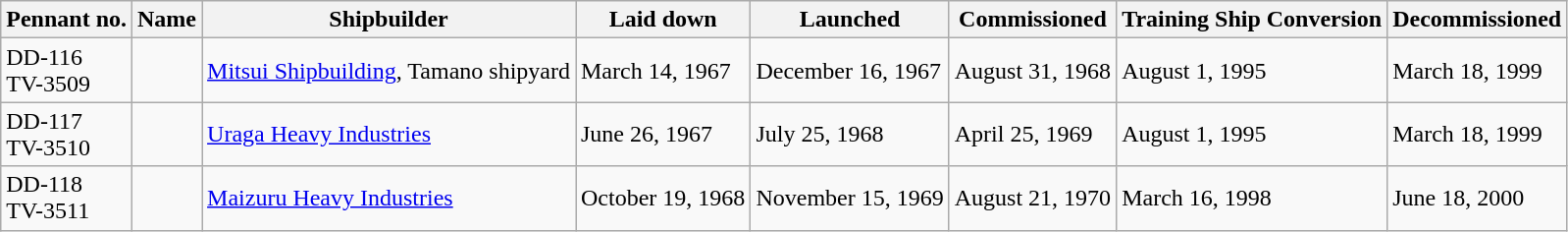<table class=wikitable>
<tr>
<th>Pennant no.</th>
<th>Name</th>
<th>Shipbuilder</th>
<th>Laid down</th>
<th>Launched</th>
<th>Commissioned</th>
<th>Training Ship Conversion</th>
<th>Decommissioned</th>
</tr>
<tr>
<td>DD-116<br>TV-3509</td>
<td></td>
<td><a href='#'>Mitsui Shipbuilding</a>, Tamano shipyard</td>
<td>March 14, 1967</td>
<td>December 16, 1967</td>
<td>August 31, 1968</td>
<td>August 1, 1995</td>
<td>March 18, 1999</td>
</tr>
<tr>
<td>DD-117<br>TV-3510</td>
<td></td>
<td><a href='#'>Uraga Heavy Industries</a></td>
<td>June 26, 1967</td>
<td>July 25, 1968</td>
<td>April 25, 1969</td>
<td>August 1, 1995</td>
<td>March 18, 1999</td>
</tr>
<tr>
<td>DD-118<br>TV-3511</td>
<td></td>
<td><a href='#'>Maizuru Heavy Industries</a></td>
<td>October 19, 1968</td>
<td>November 15, 1969</td>
<td>August 21, 1970</td>
<td>March 16, 1998</td>
<td>June 18, 2000</td>
</tr>
</table>
